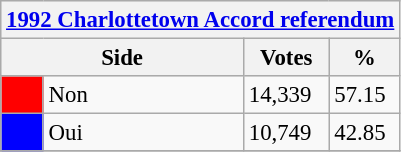<table class="wikitable" style="font-size: 95%; clear:both">
<tr style="background-color:#E9E9E9">
<th colspan=4><a href='#'>1992 Charlottetown Accord referendum</a></th>
</tr>
<tr style="background-color:#E9E9E9">
<th colspan=2 style="width: 130px">Side</th>
<th style="width: 50px">Votes</th>
<th style="width: 40px">%</th>
</tr>
<tr>
<td bgcolor="red"></td>
<td>Non</td>
<td>14,339</td>
<td>57.15</td>
</tr>
<tr>
<td bgcolor="blue"></td>
<td>Oui</td>
<td>10,749</td>
<td>42.85</td>
</tr>
<tr>
</tr>
</table>
